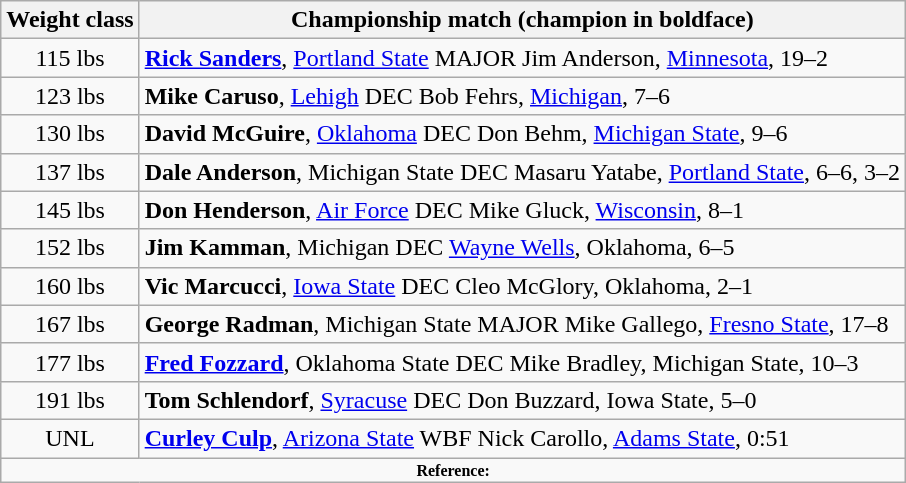<table class="wikitable" style="text-align:center">
<tr>
<th>Weight class</th>
<th>Championship match (champion in boldface)</th>
</tr>
<tr>
<td>115 lbs</td>
<td align=left><strong><a href='#'>Rick Sanders</a></strong>, <a href='#'>Portland State</a> MAJOR Jim Anderson, <a href='#'>Minnesota</a>, 19–2</td>
</tr>
<tr>
<td>123 lbs</td>
<td align=left><strong>Mike Caruso</strong>, <a href='#'>Lehigh</a> DEC Bob Fehrs, <a href='#'>Michigan</a>, 7–6</td>
</tr>
<tr>
<td>130 lbs</td>
<td align=left><strong>David McGuire</strong>, <a href='#'>Oklahoma</a> DEC Don Behm, <a href='#'>Michigan State</a>, 9–6</td>
</tr>
<tr>
<td>137 lbs</td>
<td align=left><strong>Dale Anderson</strong>, Michigan State DEC Masaru Yatabe, <a href='#'>Portland State</a>, 6–6, 3–2</td>
</tr>
<tr>
<td>145 lbs</td>
<td align=left><strong>Don Henderson</strong>, <a href='#'>Air Force</a> DEC Mike Gluck, <a href='#'>Wisconsin</a>, 8–1</td>
</tr>
<tr>
<td>152 lbs</td>
<td align=left><strong>Jim Kamman</strong>, Michigan DEC <a href='#'>Wayne Wells</a>, Oklahoma, 6–5</td>
</tr>
<tr>
<td>160 lbs</td>
<td align=left><strong>Vic Marcucci</strong>, <a href='#'>Iowa State</a> DEC Cleo McGlory, Oklahoma, 2–1</td>
</tr>
<tr>
<td>167 lbs</td>
<td align=left><strong>George Radman</strong>, Michigan State MAJOR Mike Gallego, <a href='#'>Fresno State</a>, 17–8</td>
</tr>
<tr>
<td>177 lbs</td>
<td align=left><strong><a href='#'>Fred Fozzard</a></strong>, Oklahoma State DEC Mike Bradley, Michigan State, 10–3</td>
</tr>
<tr>
<td>191 lbs</td>
<td align=left><strong>Tom Schlendorf</strong>, <a href='#'>Syracuse</a> DEC Don Buzzard, Iowa State, 5–0</td>
</tr>
<tr>
<td>UNL</td>
<td align="left"><strong><a href='#'>Curley Culp</a></strong>, <a href='#'>Arizona State</a> WBF Nick Carollo, <a href='#'>Adams State</a>, 0:51</td>
</tr>
<tr>
<td colspan="2"  style="font-size:8pt; text-align:center;"><strong>Reference:</strong></td>
</tr>
</table>
